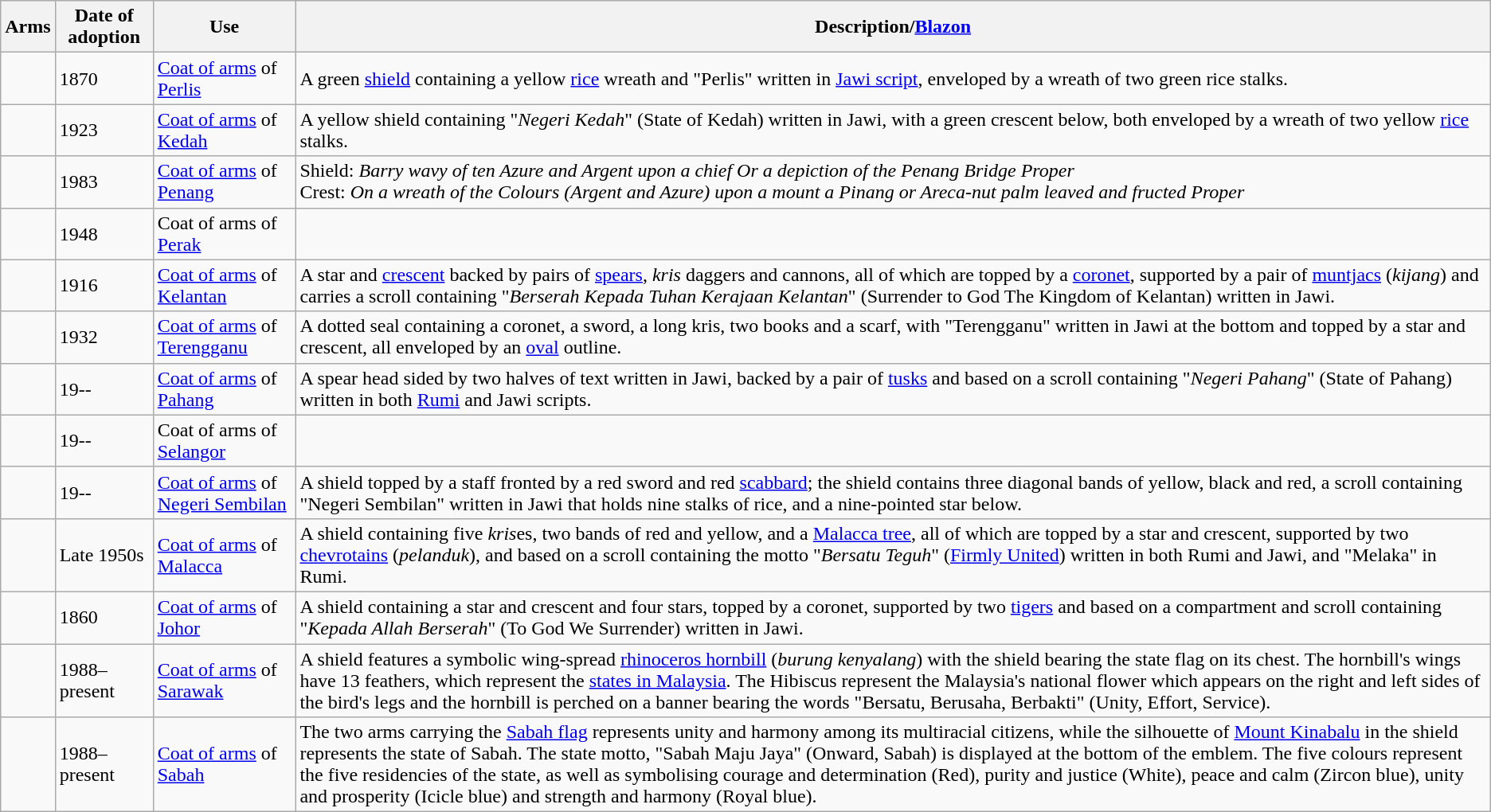<table class="wikitable">
<tr>
<th>Arms</th>
<th>Date of adoption</th>
<th>Use</th>
<th>Description/<a href='#'>Blazon</a></th>
</tr>
<tr>
<td></td>
<td>1870</td>
<td><a href='#'>Coat of arms</a> of <a href='#'>Perlis</a></td>
<td>A green <a href='#'>shield</a> containing a yellow <a href='#'>rice</a> wreath and "Perlis" written in <a href='#'>Jawi script</a>, enveloped by a wreath of two green rice stalks.</td>
</tr>
<tr>
<td></td>
<td>1923</td>
<td><a href='#'>Coat of arms</a> of <a href='#'>Kedah</a></td>
<td>A yellow shield containing "<em>Negeri Kedah</em>" (State of Kedah) written in Jawi, with a green crescent below, both enveloped by a wreath of two yellow <a href='#'>rice</a> stalks.</td>
</tr>
<tr>
<td></td>
<td>1983</td>
<td><a href='#'>Coat of arms</a> of <a href='#'>Penang</a></td>
<td>Shield: <em>Barry wavy of ten Azure and Argent upon a chief Or a depiction of the Penang Bridge Proper</em><br>Crest: <em>On a wreath of the Colours (Argent and Azure) upon a mount a Pinang or Areca-nut palm leaved and fructed Proper</em></td>
</tr>
<tr>
<td></td>
<td>1948</td>
<td>Coat of arms of <a href='#'>Perak</a></td>
<td></td>
</tr>
<tr>
<td></td>
<td>1916</td>
<td><a href='#'>Coat of arms</a> of <a href='#'>Kelantan</a></td>
<td>A star and <a href='#'>crescent</a> backed by pairs of <a href='#'>spears</a>, <em>kris</em> daggers and cannons, all of which are topped by a <a href='#'>coronet</a>, supported by a pair of <a href='#'>muntjacs</a> (<em>kijang</em>) and carries a scroll containing "<em>Berserah Kepada Tuhan Kerajaan Kelantan</em>" (Surrender to God The Kingdom of Kelantan) written in Jawi.</td>
</tr>
<tr>
<td></td>
<td>1932</td>
<td><a href='#'>Coat of arms</a> of <a href='#'>Terengganu</a></td>
<td>A dotted seal containing a coronet, a sword, a long kris, two books and a scarf, with "Terengganu" written in Jawi at the bottom and topped by a star and crescent, all enveloped by an <a href='#'>oval</a> outline.</td>
</tr>
<tr>
<td></td>
<td>19--</td>
<td><a href='#'>Coat of arms</a> of <a href='#'>Pahang</a></td>
<td>A spear head sided by two halves of text written in Jawi, backed by a pair of <a href='#'>tusks</a> and based on a scroll containing "<em>Negeri Pahang</em>" (State of Pahang) written in both <a href='#'>Rumi</a> and Jawi scripts.</td>
</tr>
<tr>
<td></td>
<td>19--</td>
<td>Coat of arms of <a href='#'>Selangor</a></td>
<td></td>
</tr>
<tr>
<td></td>
<td>19--</td>
<td><a href='#'>Coat of arms</a> of <a href='#'>Negeri Sembilan</a></td>
<td>A shield topped by a staff fronted by a red sword and red <a href='#'>scabbard</a>; the shield contains three diagonal bands of yellow, black and red, a scroll containing "Negeri Sembilan" written in Jawi that holds nine stalks of rice, and a nine-pointed star below.</td>
</tr>
<tr>
<td></td>
<td>Late 1950s</td>
<td><a href='#'>Coat of arms</a> of <a href='#'>Malacca</a></td>
<td>A shield containing five <em>kris</em>es, two bands of red and yellow, and a <a href='#'>Malacca tree</a>, all of which are topped by a star and crescent, supported by two <a href='#'>chevrotains</a> (<em>pelanduk</em>), and based on a scroll containing the motto "<em>Bersatu Teguh</em>" (<a href='#'>Firmly United</a>) written in both Rumi and Jawi, and "Melaka" in Rumi.</td>
</tr>
<tr>
<td></td>
<td>1860</td>
<td><a href='#'>Coat of arms</a> of <a href='#'>Johor</a></td>
<td>A shield containing a star and crescent and four stars, topped by a coronet, supported by two <a href='#'>tigers</a> and based on a compartment and scroll containing "<em>Kepada Allah Berserah</em>" (To God We Surrender) written in Jawi.</td>
</tr>
<tr>
<td></td>
<td>1988–present</td>
<td><a href='#'>Coat of arms</a> of <a href='#'>Sarawak</a></td>
<td>A shield features a symbolic wing-spread <a href='#'>rhinoceros hornbill</a> (<em>burung kenyalang</em>) with the shield bearing the state flag on its chest. The hornbill's wings have 13 feathers, which represent the <a href='#'>states in Malaysia</a>. The Hibiscus represent the Malaysia's national flower which appears on the right and left sides of the bird's legs and the hornbill is perched on a banner bearing the words "Bersatu, Berusaha, Berbakti" (Unity, Effort, Service).</td>
</tr>
<tr>
<td></td>
<td>1988–present</td>
<td><a href='#'>Coat of arms</a> of <a href='#'>Sabah</a></td>
<td>The two arms carrying the <a href='#'>Sabah flag</a> represents unity and harmony among its multiracial citizens, while the silhouette of <a href='#'>Mount Kinabalu</a> in the shield represents the state of Sabah. The state motto, "Sabah Maju Jaya" (Onward, Sabah) is displayed at the bottom of the emblem. The five colours represent the five residencies of the state, as well as symbolising courage and determination (Red), purity and justice (White), peace and calm (Zircon blue), unity and prosperity (Icicle blue) and strength and harmony (Royal blue).</td>
</tr>
</table>
